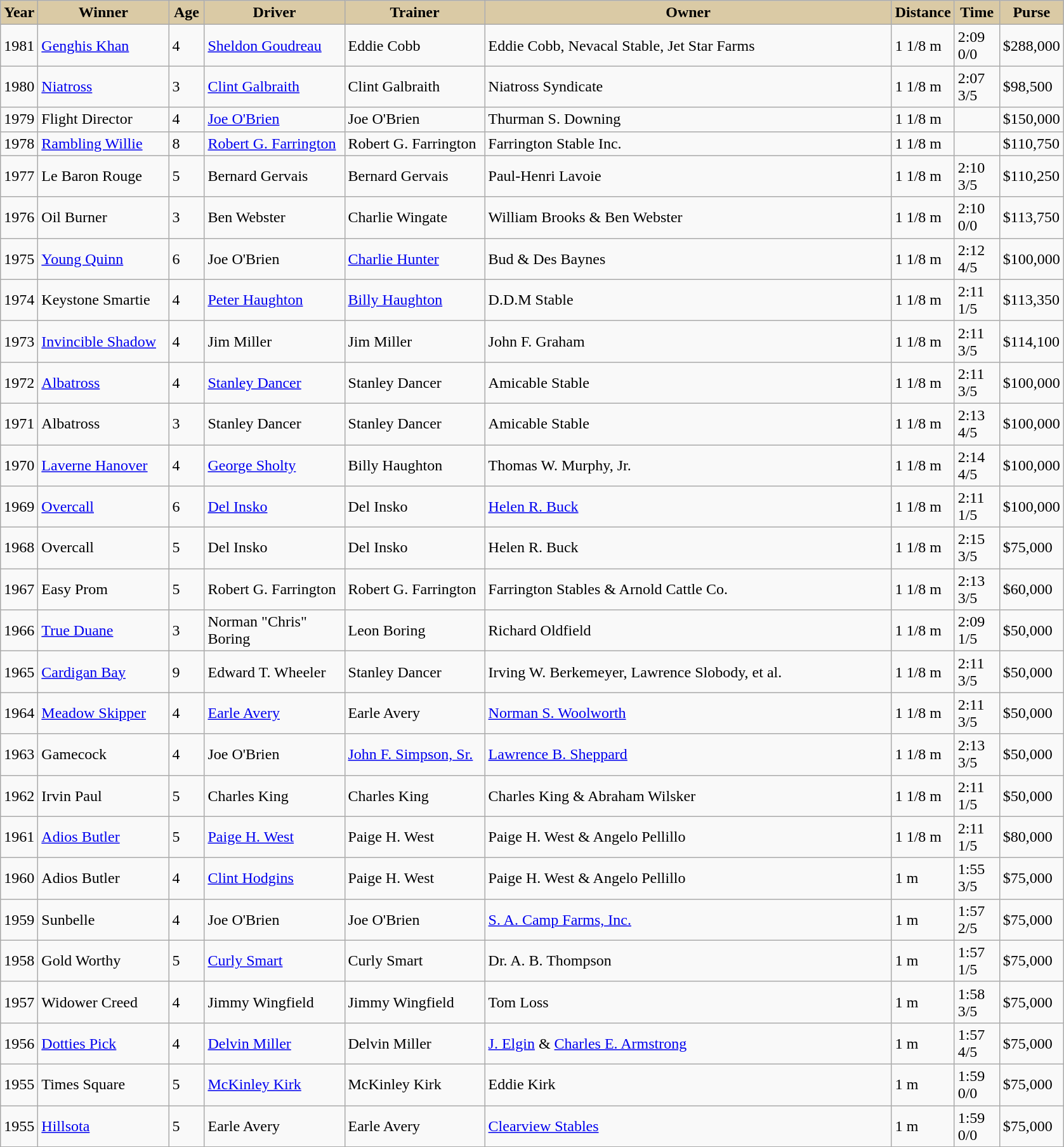<table class="wikitable sortable">
<tr>
<th style="background-color:#DACAA5; width:30px">Year<br></th>
<th style="background-color:#DACAA5; width:130px">Winner<br></th>
<th style="background-color:#DACAA5; width:30px">Age<br></th>
<th style="background-color:#DACAA5; width:140px">Driver<br></th>
<th style="background-color:#DACAA5; width:140px">Trainer<br></th>
<th style="background-color:#DACAA5; width:420px">Owner<br></th>
<th style="background-color:#DACAA5; width:40px">Distance<br></th>
<th style="background-color:#DACAA5; width:40px">Time <br></th>
<th style="background-color:#DACAA5; width:40px">Purse<br></th>
</tr>
<tr>
<td>1981</td>
<td><a href='#'>Genghis Khan</a></td>
<td>4</td>
<td><a href='#'>Sheldon Goudreau</a></td>
<td>Eddie Cobb</td>
<td>Eddie Cobb, Nevacal Stable, Jet Star Farms</td>
<td>1 1/8 m</td>
<td>2:09 0/0</td>
<td>$288,000</td>
</tr>
<tr>
<td>1980</td>
<td><a href='#'>Niatross</a></td>
<td>3</td>
<td><a href='#'>Clint Galbraith</a></td>
<td>Clint Galbraith</td>
<td>Niatross Syndicate</td>
<td>1 1/8 m</td>
<td>2:07 3/5</td>
<td>$98,500</td>
</tr>
<tr>
<td>1979</td>
<td>Flight Director</td>
<td>4</td>
<td><a href='#'>Joe O'Brien</a></td>
<td>Joe O'Brien</td>
<td>Thurman S. Downing</td>
<td>1 1/8 m</td>
<td></td>
<td>$150,000</td>
</tr>
<tr>
<td>1978</td>
<td><a href='#'>Rambling Willie</a></td>
<td>8</td>
<td><a href='#'>Robert G. Farrington</a></td>
<td>Robert G. Farrington</td>
<td>Farrington Stable Inc.</td>
<td>1 1/8 m</td>
<td></td>
<td>$110,750</td>
</tr>
<tr>
<td>1977</td>
<td>Le Baron Rouge</td>
<td>5</td>
<td>Bernard Gervais</td>
<td>Bernard Gervais</td>
<td>Paul-Henri Lavoie</td>
<td>1 1/8 m</td>
<td>2:10 3/5</td>
<td>$110,250</td>
</tr>
<tr>
<td>1976</td>
<td>Oil Burner</td>
<td>3</td>
<td>Ben Webster</td>
<td>Charlie Wingate</td>
<td>William Brooks & Ben Webster</td>
<td>1 1/8 m</td>
<td>2:10 0/0</td>
<td>$113,750</td>
</tr>
<tr>
<td>1975</td>
<td><a href='#'>Young Quinn</a></td>
<td>6</td>
<td>Joe O'Brien</td>
<td><a href='#'> Charlie Hunter</a></td>
<td>Bud & Des Baynes</td>
<td>1 1/8 m</td>
<td>2:12 4/5</td>
<td>$100,000</td>
</tr>
<tr>
<td>1974</td>
<td>Keystone Smartie</td>
<td>4</td>
<td><a href='#'>Peter Haughton</a></td>
<td><a href='#'>Billy Haughton</a></td>
<td>D.D.M Stable</td>
<td>1 1/8 m</td>
<td>2:11 1/5</td>
<td>$113,350</td>
</tr>
<tr>
<td>1973</td>
<td><a href='#'>Invincible Shadow</a></td>
<td>4</td>
<td>Jim Miller</td>
<td>Jim Miller</td>
<td>John F. Graham</td>
<td>1 1/8 m</td>
<td>2:11 3/5</td>
<td>$114,100</td>
</tr>
<tr>
<td>1972</td>
<td><a href='#'>Albatross</a></td>
<td>4</td>
<td><a href='#'>Stanley Dancer</a></td>
<td>Stanley Dancer</td>
<td>Amicable Stable</td>
<td>1 1/8 m</td>
<td>2:11 3/5</td>
<td>$100,000</td>
</tr>
<tr>
<td>1971</td>
<td>Albatross</td>
<td>3</td>
<td>Stanley Dancer</td>
<td>Stanley Dancer</td>
<td>Amicable Stable</td>
<td>1 1/8 m</td>
<td>2:13 4/5</td>
<td>$100,000</td>
</tr>
<tr>
<td>1970</td>
<td><a href='#'>Laverne Hanover</a></td>
<td>4</td>
<td><a href='#'>George Sholty</a></td>
<td>Billy Haughton</td>
<td>Thomas W. Murphy, Jr.</td>
<td>1 1/8 m</td>
<td>2:14 4/5</td>
<td>$100,000</td>
</tr>
<tr>
<td>1969</td>
<td><a href='#'>Overcall</a></td>
<td>6</td>
<td><a href='#'>Del Insko</a></td>
<td>Del Insko</td>
<td><a href='#'>Helen R. Buck</a></td>
<td>1 1/8 m</td>
<td>2:11 1/5</td>
<td>$100,000</td>
</tr>
<tr>
<td>1968</td>
<td>Overcall</td>
<td>5</td>
<td>Del Insko</td>
<td>Del Insko</td>
<td>Helen R. Buck</td>
<td>1 1/8 m</td>
<td>2:15 3/5</td>
<td>$75,000</td>
</tr>
<tr>
<td>1967</td>
<td>Easy Prom</td>
<td>5</td>
<td>Robert G. Farrington</td>
<td>Robert G. Farrington</td>
<td>Farrington Stables & Arnold Cattle Co.</td>
<td>1 1/8 m</td>
<td>2:13 3/5</td>
<td>$60,000</td>
</tr>
<tr>
<td>1966</td>
<td><a href='#'>True Duane</a></td>
<td>3</td>
<td>Norman "Chris" Boring</td>
<td>Leon Boring</td>
<td>Richard Oldfield</td>
<td>1 1/8 m</td>
<td>2:09 1/5</td>
<td>$50,000</td>
</tr>
<tr>
<td>1965</td>
<td><a href='#'>Cardigan Bay</a></td>
<td>9</td>
<td>Edward T. Wheeler</td>
<td>Stanley Dancer</td>
<td>Irving W. Berkemeyer, Lawrence Slobody, et al.</td>
<td>1 1/8 m</td>
<td>2:11 3/5</td>
<td>$50,000</td>
</tr>
<tr>
<td>1964</td>
<td><a href='#'>Meadow Skipper</a></td>
<td>4</td>
<td><a href='#'>Earle Avery</a></td>
<td>Earle Avery</td>
<td><a href='#'>Norman S. Woolworth</a></td>
<td>1 1/8 m</td>
<td>2:11 3/5</td>
<td>$50,000</td>
</tr>
<tr>
<td>1963</td>
<td>Gamecock</td>
<td>4</td>
<td>Joe O'Brien</td>
<td><a href='#'>John F. Simpson, Sr.</a></td>
<td><a href='#'>Lawrence B. Sheppard</a></td>
<td>1 1/8 m</td>
<td>2:13 3/5</td>
<td>$50,000</td>
</tr>
<tr>
<td>1962</td>
<td>Irvin Paul</td>
<td>5</td>
<td>Charles King</td>
<td>Charles King</td>
<td>Charles King & Abraham Wilsker</td>
<td>1 1/8 m</td>
<td>2:11 1/5</td>
<td>$50,000</td>
</tr>
<tr>
<td>1961</td>
<td><a href='#'>Adios Butler</a></td>
<td>5</td>
<td><a href='#'>Paige H. West</a></td>
<td>Paige H. West</td>
<td>Paige H. West & Angelo Pellillo</td>
<td>1 1/8 m</td>
<td>2:11 1/5</td>
<td>$80,000</td>
</tr>
<tr>
<td>1960</td>
<td>Adios Butler</td>
<td>4</td>
<td><a href='#'>Clint Hodgins</a></td>
<td>Paige H. West</td>
<td>Paige H. West & Angelo Pellillo</td>
<td>1 m</td>
<td>1:55 3/5</td>
<td>$75,000</td>
</tr>
<tr>
<td>1959</td>
<td>Sunbelle</td>
<td>4</td>
<td>Joe O'Brien</td>
<td>Joe O'Brien</td>
<td><a href='#'>S. A. Camp Farms, Inc.</a></td>
<td>1 m</td>
<td>1:57 2/5</td>
<td>$75,000</td>
</tr>
<tr>
<td>1958</td>
<td>Gold Worthy</td>
<td>5</td>
<td><a href='#'>Curly Smart</a></td>
<td>Curly Smart</td>
<td>Dr. A. B. Thompson</td>
<td>1 m</td>
<td>1:57 1/5</td>
<td>$75,000</td>
</tr>
<tr>
<td>1957</td>
<td>Widower Creed</td>
<td>4</td>
<td>Jimmy Wingfield</td>
<td>Jimmy Wingfield</td>
<td>Tom Loss</td>
<td>1 m</td>
<td>1:58 3/5</td>
<td>$75,000</td>
</tr>
<tr>
<td>1956</td>
<td><a href='#'>Dotties Pick</a></td>
<td>4</td>
<td><a href='#'>Delvin Miller</a></td>
<td>Delvin Miller</td>
<td><a href='#'>J. Elgin</a> & <a href='#'>Charles E. Armstrong</a></td>
<td>1 m</td>
<td>1:57 4/5</td>
<td>$75,000</td>
</tr>
<tr>
<td>1955</td>
<td>Times Square</td>
<td>5</td>
<td><a href='#'>McKinley Kirk</a></td>
<td>McKinley Kirk</td>
<td>Eddie Kirk</td>
<td>1 m</td>
<td>1:59 0/0</td>
<td>$75,000</td>
</tr>
<tr>
<td>1955</td>
<td><a href='#'>Hillsota</a></td>
<td>5</td>
<td>Earle Avery</td>
<td>Earle Avery</td>
<td><a href='#'>Clearview Stables</a></td>
<td>1 m</td>
<td>1:59 0/0</td>
<td>$75,000</td>
</tr>
<tr>
</tr>
</table>
